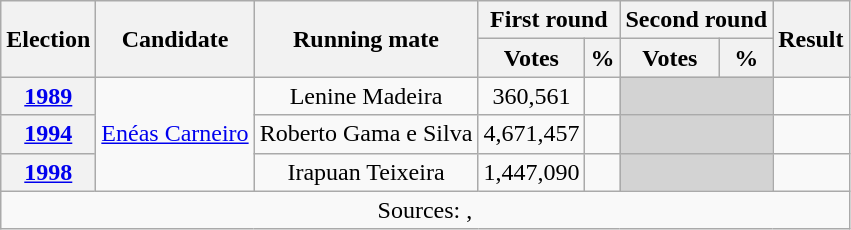<table class="wikitable" style="text-align:center">
<tr>
<th rowspan="2">Election</th>
<th rowspan="2">Candidate</th>
<th rowspan="2">Running mate</th>
<th colspan="2" scope="col">First round</th>
<th colspan="2">Second round</th>
<th rowspan="2">Result</th>
</tr>
<tr>
<th>Votes</th>
<th>%</th>
<th>Votes</th>
<th>%</th>
</tr>
<tr>
<th><a href='#'>1989</a></th>
<td rowspan="3"><a href='#'>Enéas Carneiro</a></td>
<td>Lenine Madeira</td>
<td>360,561</td>
<td></td>
<td bgcolor=lightgrey colspan=2></td>
<td></td>
</tr>
<tr>
<th><a href='#'>1994</a></th>
<td>Roberto Gama e Silva</td>
<td>4,671,457</td>
<td></td>
<td bgcolor=lightgrey colspan=2></td>
<td></td>
</tr>
<tr>
<th><a href='#'>1998</a></th>
<td>Irapuan Teixeira</td>
<td>1,447,090</td>
<td></td>
<td bgcolor=lightgrey colspan=2></td>
<td></td>
</tr>
<tr>
<td colspan=8>Sources: , </td>
</tr>
</table>
